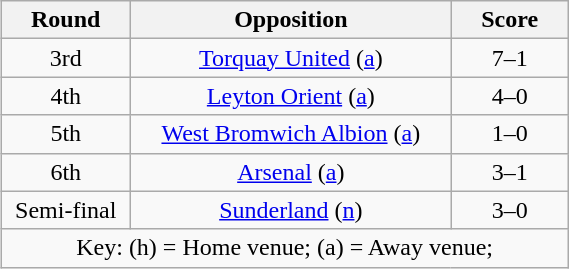<table class="wikitable" style="text-align:center;margin-left:1em;float:right;width:30%">
<tr>
<th style="width:5%">Round</th>
<th style="width:20%">Opposition</th>
<th style="width:5%">Score</th>
</tr>
<tr>
<td>3rd</td>
<td><a href='#'>Torquay United</a> (<a href='#'>a</a>)</td>
<td>7–1</td>
</tr>
<tr>
<td>4th</td>
<td><a href='#'>Leyton Orient</a> (<a href='#'>a</a>)</td>
<td>4–0</td>
</tr>
<tr>
<td>5th</td>
<td><a href='#'>West Bromwich Albion</a> (<a href='#'>a</a>)</td>
<td>1–0</td>
</tr>
<tr>
<td>6th</td>
<td><a href='#'>Arsenal</a> (<a href='#'>a</a>)</td>
<td>3–1</td>
</tr>
<tr>
<td>Semi-final</td>
<td><a href='#'>Sunderland</a> (<a href='#'>n</a>)</td>
<td>3–0</td>
</tr>
<tr>
<td colspan="3">Key: (h) = Home venue; (a) = Away venue; </td>
</tr>
</table>
